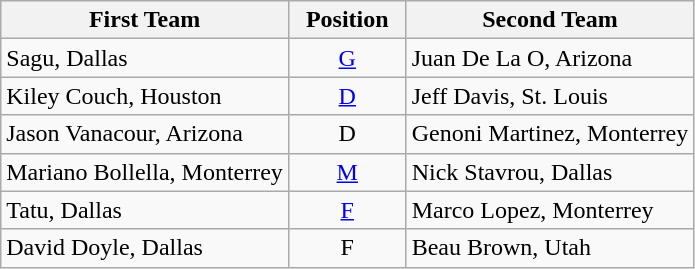<table class="wikitable">
<tr>
<th>First Team</th>
<th>  Position  </th>
<th>Second Team</th>
</tr>
<tr>
<td>Sagu, Dallas</td>
<td align=center><a href='#'>G</a></td>
<td>Juan De La O, Arizona</td>
</tr>
<tr>
<td>Kiley Couch, Houston</td>
<td align=center><a href='#'>D</a></td>
<td>Jeff Davis, St. Louis</td>
</tr>
<tr>
<td>Jason Vanacour, Arizona</td>
<td align=center>D</td>
<td>Genoni Martinez, Monterrey</td>
</tr>
<tr>
<td>Mariano Bollella, Monterrey</td>
<td align=center><a href='#'>M</a></td>
<td>Nick Stavrou, Dallas</td>
</tr>
<tr>
<td>Tatu, Dallas</td>
<td align=center><a href='#'>F</a></td>
<td>Marco Lopez, Monterrey</td>
</tr>
<tr>
<td>David Doyle, Dallas</td>
<td align=center>F</td>
<td>Beau Brown, Utah</td>
</tr>
</table>
